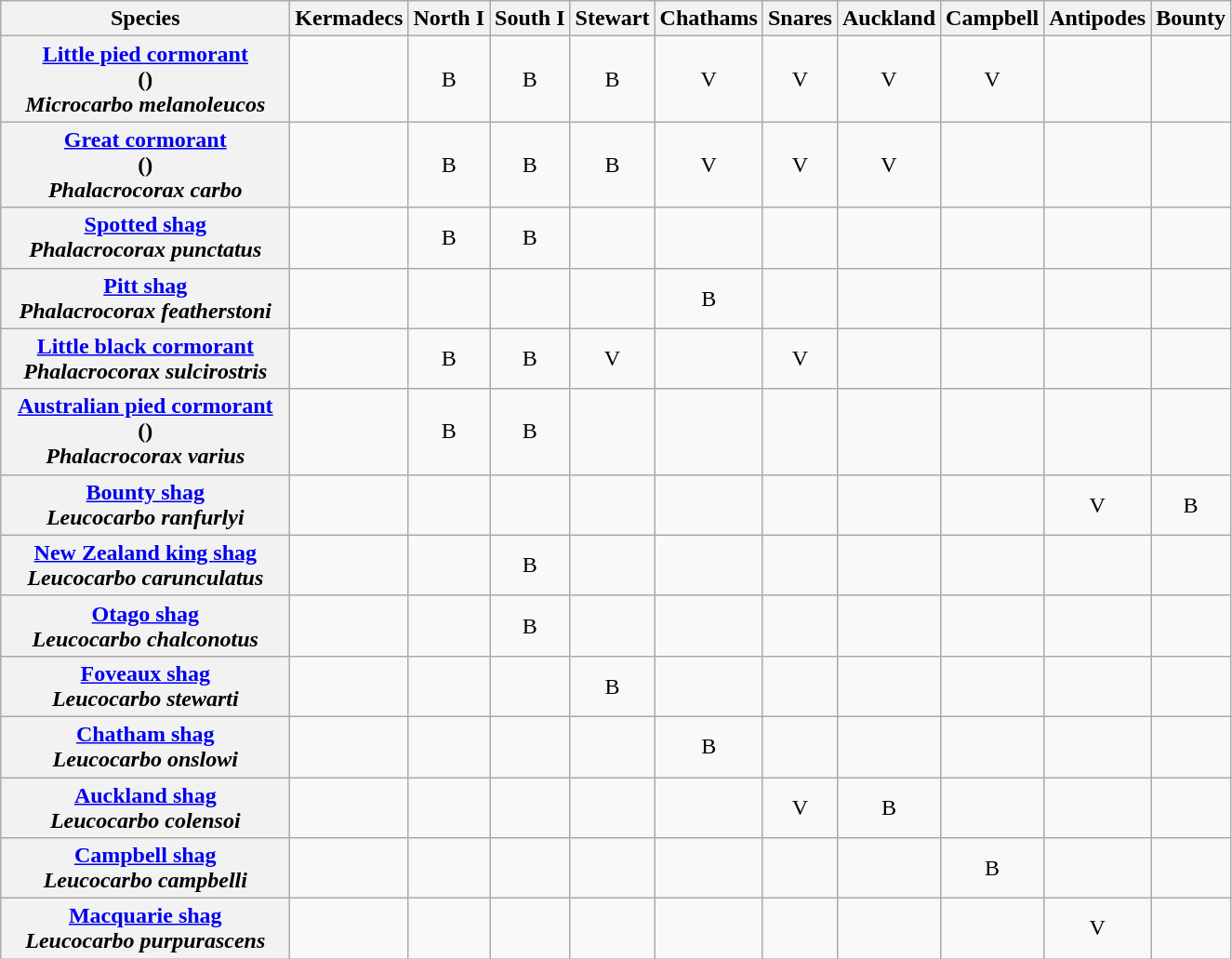<table class="wikitable" style="text-align:center">
<tr>
<th width="200">Species</th>
<th>Kermadecs</th>
<th>North I</th>
<th>South I</th>
<th>Stewart</th>
<th>Chathams</th>
<th>Snares</th>
<th>Auckland</th>
<th>Campbell</th>
<th>Antipodes</th>
<th>Bounty</th>
</tr>
<tr>
<th><a href='#'>Little pied cormorant</a><br>()<br><em>Microcarbo melanoleucos</em></th>
<td></td>
<td>B</td>
<td>B</td>
<td>B</td>
<td>V</td>
<td>V</td>
<td>V</td>
<td>V</td>
<td></td>
<td></td>
</tr>
<tr>
<th><a href='#'>Great cormorant</a><br>()<br><em>Phalacrocorax carbo</em></th>
<td></td>
<td>B</td>
<td>B</td>
<td>B</td>
<td>V</td>
<td>V</td>
<td>V</td>
<td></td>
<td></td>
<td></td>
</tr>
<tr>
<th><a href='#'>Spotted shag</a><br><em>Phalacrocorax punctatus</em></th>
<td></td>
<td>B</td>
<td>B</td>
<td></td>
<td></td>
<td></td>
<td></td>
<td></td>
<td></td>
<td></td>
</tr>
<tr>
<th><a href='#'>Pitt shag</a><br><em>Phalacrocorax featherstoni</em></th>
<td></td>
<td></td>
<td></td>
<td></td>
<td>B</td>
<td></td>
<td></td>
<td></td>
<td></td>
<td></td>
</tr>
<tr>
<th><a href='#'>Little black cormorant</a><br><em>Phalacrocorax sulcirostris</em></th>
<td></td>
<td>B</td>
<td>B</td>
<td>V</td>
<td></td>
<td>V</td>
<td></td>
<td></td>
<td></td>
<td></td>
</tr>
<tr>
<th><a href='#'>Australian pied cormorant</a><br>()<br><em>Phalacrocorax varius</em></th>
<td></td>
<td>B</td>
<td>B</td>
<td></td>
<td></td>
<td></td>
<td></td>
<td></td>
<td></td>
<td></td>
</tr>
<tr>
<th><a href='#'>Bounty shag</a><br><em>Leucocarbo ranfurlyi</em></th>
<td></td>
<td></td>
<td></td>
<td></td>
<td></td>
<td></td>
<td></td>
<td></td>
<td>V</td>
<td>B</td>
</tr>
<tr>
<th><a href='#'>New Zealand king shag</a><br><em>Leucocarbo carunculatus</em></th>
<td></td>
<td></td>
<td>B</td>
<td></td>
<td></td>
<td></td>
<td></td>
<td></td>
<td></td>
<td></td>
</tr>
<tr>
<th><a href='#'>Otago shag</a><br><em>Leucocarbo chalconotus</em></th>
<td></td>
<td></td>
<td>B</td>
<td></td>
<td></td>
<td></td>
<td></td>
<td></td>
<td></td>
<td></td>
</tr>
<tr>
<th><a href='#'>Foveaux shag</a><br><em>Leucocarbo stewarti</em></th>
<td></td>
<td></td>
<td></td>
<td>B</td>
<td></td>
<td></td>
<td></td>
<td></td>
<td></td>
<td></td>
</tr>
<tr>
<th><a href='#'>Chatham shag</a><br><em>Leucocarbo onslowi</em></th>
<td></td>
<td></td>
<td></td>
<td></td>
<td>B</td>
<td></td>
<td></td>
<td></td>
<td></td>
<td></td>
</tr>
<tr>
<th><a href='#'>Auckland shag</a><br><em>Leucocarbo colensoi</em></th>
<td></td>
<td></td>
<td></td>
<td></td>
<td></td>
<td>V</td>
<td>B</td>
<td></td>
<td></td>
<td></td>
</tr>
<tr>
<th><a href='#'>Campbell shag</a><br><em>Leucocarbo campbelli</em></th>
<td></td>
<td></td>
<td></td>
<td></td>
<td></td>
<td></td>
<td></td>
<td>B</td>
<td></td>
<td></td>
</tr>
<tr>
<th><a href='#'>Macquarie shag</a><br><em>Leucocarbo purpurascens</em></th>
<td></td>
<td></td>
<td></td>
<td></td>
<td></td>
<td></td>
<td></td>
<td></td>
<td>V</td>
<td></td>
</tr>
</table>
